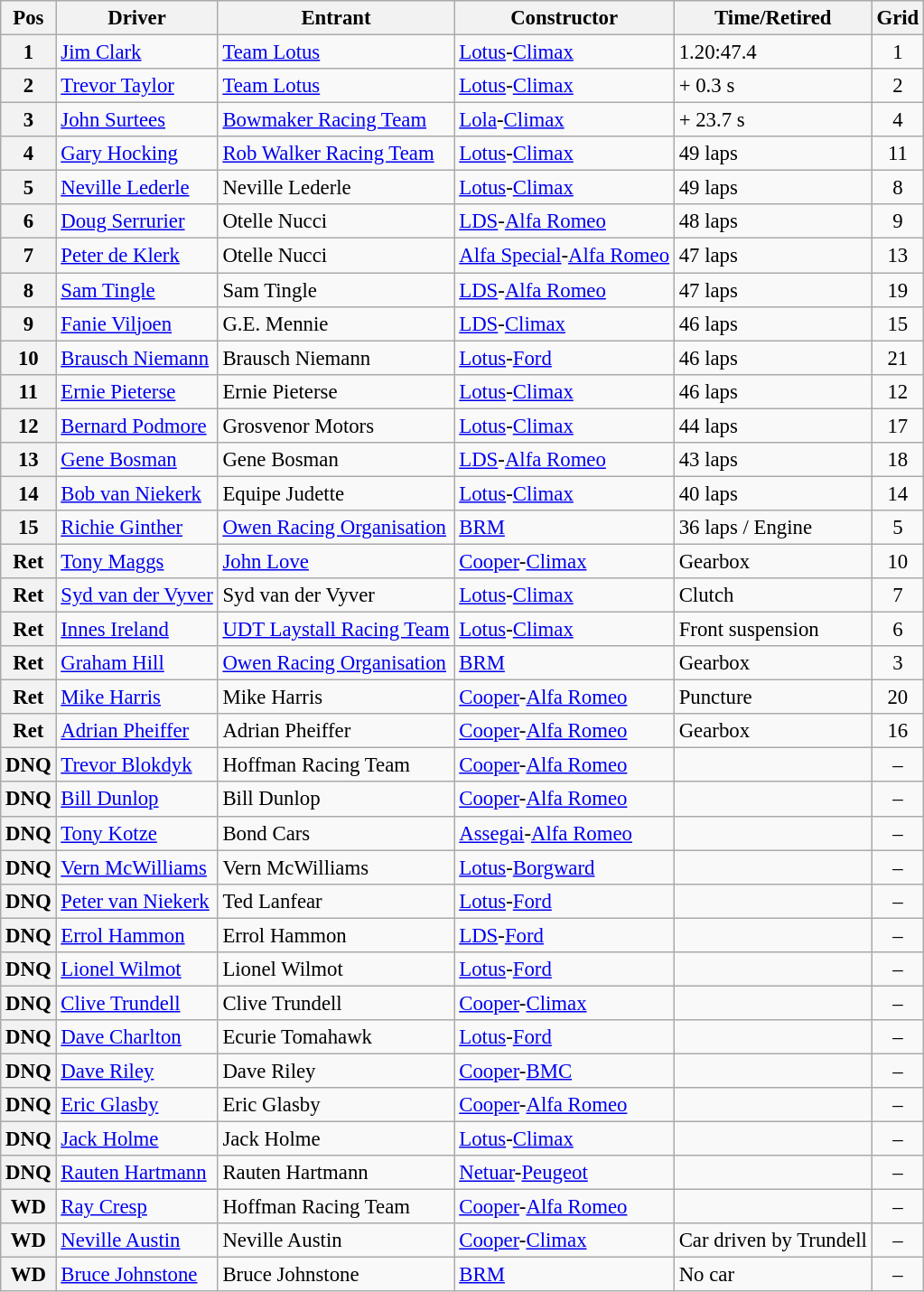<table class="wikitable" style="font-size: 95%;">
<tr>
<th>Pos</th>
<th>Driver</th>
<th>Entrant</th>
<th>Constructor</th>
<th>Time/Retired</th>
<th>Grid</th>
</tr>
<tr>
<th>1</th>
<td> <a href='#'>Jim Clark</a></td>
<td><a href='#'>Team Lotus</a></td>
<td><a href='#'>Lotus</a>-<a href='#'>Climax</a></td>
<td>1.20:47.4</td>
<td style="text-align:center">1</td>
</tr>
<tr>
<th>2</th>
<td> <a href='#'>Trevor Taylor</a></td>
<td><a href='#'>Team Lotus</a></td>
<td><a href='#'>Lotus</a>-<a href='#'>Climax</a></td>
<td>+ 0.3 s</td>
<td style="text-align:center">2</td>
</tr>
<tr>
<th>3</th>
<td> <a href='#'>John Surtees</a></td>
<td><a href='#'>Bowmaker Racing Team</a></td>
<td><a href='#'>Lola</a>-<a href='#'>Climax</a></td>
<td>+ 23.7 s</td>
<td style="text-align:center">4</td>
</tr>
<tr>
<th>4</th>
<td> <a href='#'>Gary Hocking</a></td>
<td><a href='#'>Rob Walker Racing Team</a></td>
<td><a href='#'>Lotus</a>-<a href='#'>Climax</a></td>
<td>49 laps</td>
<td style="text-align:center">11</td>
</tr>
<tr>
<th>5</th>
<td> <a href='#'>Neville Lederle</a></td>
<td>Neville Lederle</td>
<td><a href='#'>Lotus</a>-<a href='#'>Climax</a></td>
<td>49 laps</td>
<td style="text-align:center">8</td>
</tr>
<tr>
<th>6</th>
<td> <a href='#'>Doug Serrurier</a></td>
<td>Otelle Nucci</td>
<td><a href='#'>LDS</a>-<a href='#'>Alfa Romeo</a></td>
<td>48 laps</td>
<td style="text-align:center">9</td>
</tr>
<tr>
<th>7</th>
<td> <a href='#'>Peter de Klerk</a></td>
<td>Otelle Nucci</td>
<td><a href='#'>Alfa Special</a>-<a href='#'>Alfa Romeo</a></td>
<td>47 laps</td>
<td style="text-align:center">13</td>
</tr>
<tr>
<th>8</th>
<td> <a href='#'>Sam Tingle</a></td>
<td>Sam Tingle</td>
<td><a href='#'>LDS</a>-<a href='#'>Alfa Romeo</a></td>
<td>47 laps</td>
<td style="text-align:center">19</td>
</tr>
<tr>
<th>9</th>
<td> <a href='#'>Fanie Viljoen</a></td>
<td>G.E. Mennie</td>
<td><a href='#'>LDS</a>-<a href='#'>Climax</a></td>
<td>46 laps</td>
<td style="text-align:center">15</td>
</tr>
<tr>
<th>10</th>
<td> <a href='#'>Brausch Niemann</a></td>
<td>Brausch Niemann</td>
<td><a href='#'>Lotus</a>-<a href='#'>Ford</a></td>
<td>46 laps</td>
<td style="text-align:center">21</td>
</tr>
<tr>
<th>11</th>
<td> <a href='#'>Ernie Pieterse</a></td>
<td>Ernie Pieterse</td>
<td><a href='#'>Lotus</a>-<a href='#'>Climax</a></td>
<td>46 laps</td>
<td style="text-align:center">12</td>
</tr>
<tr>
<th>12</th>
<td> <a href='#'>Bernard Podmore</a></td>
<td>Grosvenor Motors</td>
<td><a href='#'>Lotus</a>-<a href='#'>Climax</a></td>
<td>44 laps</td>
<td style="text-align:center">17</td>
</tr>
<tr>
<th>13</th>
<td> <a href='#'>Gene Bosman</a></td>
<td>Gene Bosman</td>
<td><a href='#'>LDS</a>-<a href='#'>Alfa Romeo</a></td>
<td>43 laps</td>
<td style="text-align:center">18</td>
</tr>
<tr>
<th>14</th>
<td> <a href='#'>Bob van Niekerk</a></td>
<td>Equipe Judette</td>
<td><a href='#'>Lotus</a>-<a href='#'>Climax</a></td>
<td>40 laps</td>
<td style="text-align:center">14</td>
</tr>
<tr>
<th>15</th>
<td> <a href='#'>Richie Ginther</a></td>
<td><a href='#'>Owen Racing Organisation</a></td>
<td><a href='#'>BRM</a></td>
<td>36 laps / Engine</td>
<td style="text-align:center">5</td>
</tr>
<tr>
<th>Ret</th>
<td> <a href='#'>Tony Maggs</a></td>
<td><a href='#'>John Love</a></td>
<td><a href='#'>Cooper</a>-<a href='#'>Climax</a></td>
<td>Gearbox</td>
<td style="text-align:center">10</td>
</tr>
<tr>
<th>Ret</th>
<td> <a href='#'>Syd van der Vyver</a></td>
<td>Syd van der Vyver</td>
<td><a href='#'>Lotus</a>-<a href='#'>Climax</a></td>
<td>Clutch</td>
<td style="text-align:center">7</td>
</tr>
<tr>
<th>Ret</th>
<td> <a href='#'>Innes Ireland</a></td>
<td><a href='#'>UDT Laystall Racing Team</a></td>
<td><a href='#'>Lotus</a>-<a href='#'>Climax</a></td>
<td>Front suspension</td>
<td style="text-align:center">6</td>
</tr>
<tr>
<th>Ret</th>
<td> <a href='#'>Graham Hill</a></td>
<td><a href='#'>Owen Racing Organisation</a></td>
<td><a href='#'>BRM</a></td>
<td>Gearbox</td>
<td style="text-align:center">3</td>
</tr>
<tr>
<th>Ret</th>
<td> <a href='#'>Mike Harris</a></td>
<td>Mike Harris</td>
<td><a href='#'>Cooper</a>-<a href='#'>Alfa Romeo</a></td>
<td>Puncture</td>
<td style="text-align:center">20</td>
</tr>
<tr>
<th>Ret</th>
<td> <a href='#'>Adrian Pheiffer</a></td>
<td>Adrian Pheiffer</td>
<td><a href='#'>Cooper</a>-<a href='#'>Alfa Romeo</a></td>
<td>Gearbox</td>
<td style="text-align:center">16</td>
</tr>
<tr>
<th>DNQ</th>
<td> <a href='#'>Trevor Blokdyk</a></td>
<td>Hoffman Racing Team</td>
<td><a href='#'>Cooper</a>-<a href='#'>Alfa Romeo</a></td>
<td></td>
<td style="text-align:center">–</td>
</tr>
<tr>
<th>DNQ</th>
<td> <a href='#'>Bill Dunlop</a></td>
<td>Bill Dunlop</td>
<td><a href='#'>Cooper</a>-<a href='#'>Alfa Romeo</a></td>
<td></td>
<td style="text-align:center">–</td>
</tr>
<tr>
<th>DNQ</th>
<td> <a href='#'>Tony Kotze</a></td>
<td>Bond Cars</td>
<td><a href='#'>Assegai</a>-<a href='#'>Alfa Romeo</a></td>
<td></td>
<td style="text-align:center">–</td>
</tr>
<tr>
<th>DNQ</th>
<td> <a href='#'>Vern McWilliams</a></td>
<td>Vern McWilliams</td>
<td><a href='#'>Lotus</a>-<a href='#'>Borgward</a></td>
<td></td>
<td style="text-align:center">–</td>
</tr>
<tr>
<th>DNQ</th>
<td> <a href='#'>Peter van Niekerk</a></td>
<td>Ted Lanfear</td>
<td><a href='#'>Lotus</a>-<a href='#'>Ford</a></td>
<td></td>
<td style="text-align:center">–</td>
</tr>
<tr>
<th>DNQ</th>
<td> <a href='#'>Errol Hammon</a></td>
<td>Errol Hammon</td>
<td><a href='#'>LDS</a>-<a href='#'>Ford</a></td>
<td></td>
<td style="text-align:center">–</td>
</tr>
<tr>
<th>DNQ</th>
<td> <a href='#'>Lionel Wilmot</a></td>
<td>Lionel Wilmot</td>
<td><a href='#'>Lotus</a>-<a href='#'>Ford</a></td>
<td></td>
<td style="text-align:center">–</td>
</tr>
<tr>
<th>DNQ</th>
<td> <a href='#'>Clive Trundell</a></td>
<td>Clive Trundell</td>
<td><a href='#'>Cooper</a>-<a href='#'>Climax</a></td>
<td></td>
<td style="text-align:center">–</td>
</tr>
<tr>
<th>DNQ</th>
<td> <a href='#'>Dave Charlton</a></td>
<td>Ecurie Tomahawk</td>
<td><a href='#'>Lotus</a>-<a href='#'>Ford</a></td>
<td></td>
<td style="text-align:center">–</td>
</tr>
<tr>
<th>DNQ</th>
<td> <a href='#'>Dave Riley</a></td>
<td>Dave Riley</td>
<td><a href='#'>Cooper</a>-<a href='#'>BMC</a></td>
<td></td>
<td style="text-align:center">–</td>
</tr>
<tr>
<th>DNQ</th>
<td> <a href='#'>Eric Glasby</a></td>
<td>Eric Glasby</td>
<td><a href='#'>Cooper</a>-<a href='#'>Alfa Romeo</a></td>
<td></td>
<td style="text-align:center">–</td>
</tr>
<tr>
<th>DNQ</th>
<td> <a href='#'>Jack Holme</a></td>
<td>Jack Holme</td>
<td><a href='#'>Lotus</a>-<a href='#'>Climax</a></td>
<td></td>
<td style="text-align:center">–</td>
</tr>
<tr>
<th>DNQ</th>
<td> <a href='#'>Rauten Hartmann</a></td>
<td>Rauten Hartmann</td>
<td><a href='#'>Netuar</a>-<a href='#'>Peugeot</a></td>
<td></td>
<td style="text-align:center">–</td>
</tr>
<tr>
<th>WD</th>
<td> <a href='#'>Ray Cresp</a></td>
<td>Hoffman Racing Team</td>
<td><a href='#'>Cooper</a>-<a href='#'>Alfa Romeo</a></td>
<td></td>
<td style="text-align:center">–</td>
</tr>
<tr>
<th>WD</th>
<td> <a href='#'>Neville Austin</a></td>
<td>Neville Austin</td>
<td><a href='#'>Cooper</a>-<a href='#'>Climax</a></td>
<td>Car driven by Trundell</td>
<td style="text-align:center">–</td>
</tr>
<tr>
<th>WD</th>
<td> <a href='#'>Bruce Johnstone</a></td>
<td>Bruce Johnstone</td>
<td><a href='#'>BRM</a></td>
<td>No car</td>
<td style="text-align:center">–</td>
</tr>
</table>
